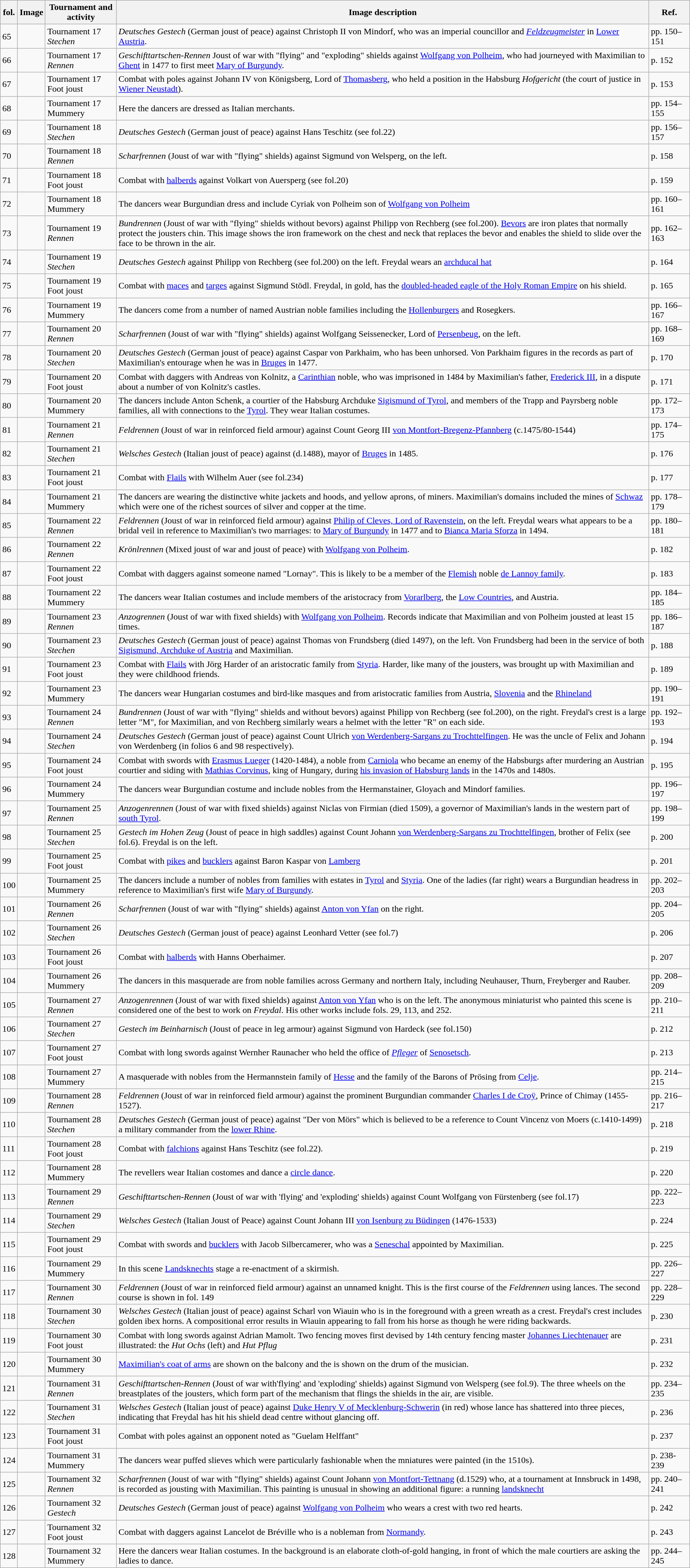<table class="wikitable sortable" style="text-align:left;">
<tr>
<th class="unsortable">fol.</th>
<th>Image</th>
<th>Tournament and activity</th>
<th>Image description</th>
<th>Ref.</th>
</tr>
<tr>
<td>65</td>
<td></td>
<td>Tournament 17 <em>Stechen</em></td>
<td><em>Deutsches Gestech</em> (German joust of peace) against Christoph II von Mindorf, who was an imperial councillor and <em><a href='#'>Feldzeugmeister</a></em> in <a href='#'>Lower Austria</a>.</td>
<td>pp. 150–151</td>
</tr>
<tr>
<td>66</td>
<td></td>
<td>Tournament 17 <em>Rennen</em></td>
<td><em>Geschifttartschen-Rennen</em> Joust of war with "flying" and "exploding" shields against <a href='#'>Wolfgang von Polheim</a>, who had journeyed with Maximilian to <a href='#'>Ghent</a> in 1477 to first meet <a href='#'>Mary of Burgundy</a>.</td>
<td>p. 152</td>
</tr>
<tr>
<td>67</td>
<td></td>
<td>Tournament 17 Foot joust</td>
<td>Combat with poles against Johann IV von Königsberg, Lord of <a href='#'>Thomasberg</a>, who held a position in the Habsburg <em>Hofgericht</em> (the court of justice in <a href='#'>Wiener Neustadt</a>).</td>
<td>p. 153</td>
</tr>
<tr>
<td>68</td>
<td></td>
<td>Tournament 17 Mummery</td>
<td>Here the dancers are dressed as Italian merchants.</td>
<td>pp. 154–155</td>
</tr>
<tr>
<td>69</td>
<td></td>
<td>Tournament 18 <em>Stechen</em></td>
<td><em>Deutsches Gestech</em> (German joust of peace) against Hans Teschitz (see fol.22)</td>
<td>pp. 156–157</td>
</tr>
<tr>
<td>70</td>
<td></td>
<td>Tournament 18 <em>Rennen</em></td>
<td><em>Scharfrennen</em> (Joust of war with "flying" shields) against Sigmund von Welsperg, on the left.</td>
<td>p. 158</td>
</tr>
<tr>
<td>71</td>
<td></td>
<td>Tournament 18 Foot joust</td>
<td>Combat with <a href='#'>halberds</a> against Volkart von Auersperg (see fol.20)</td>
<td>p. 159</td>
</tr>
<tr>
<td>72</td>
<td></td>
<td>Tournament 18 Mummery</td>
<td>The dancers wear Burgundian dress and include Cyriak von Polheim son of <a href='#'>Wolfgang von Polheim</a></td>
<td>pp. 160–161</td>
</tr>
<tr>
<td>73</td>
<td></td>
<td>Tournament 19 <em>Rennen</em></td>
<td><em>Bundrennen</em> (Joust of war with "flying" shields without bevors) against Philipp von Rechberg (see fol.200). <a href='#'>Bevors</a> are iron plates that normally protect the jousters chin. This image shows the iron framework on the chest and neck that replaces the  bevor and enables the shield to slide over the face to be thrown in the air.</td>
<td>pp. 162–163</td>
</tr>
<tr>
<td>74</td>
<td></td>
<td>Tournament 19 <em>Stechen</em></td>
<td><em>Deutsches Gestech</em> against Philipp von Rechberg (see fol.200) on the left. Freydal wears an <a href='#'>archducal hat</a></td>
<td>p. 164</td>
</tr>
<tr>
<td>75</td>
<td></td>
<td>Tournament 19 Foot joust</td>
<td>Combat with <a href='#'>maces</a> and <a href='#'>targes</a> against Sigmund Stödl. Freydal, in gold, has the <a href='#'>doubled-headed eagle of the Holy Roman Empire</a> on his shield.</td>
<td>p. 165</td>
</tr>
<tr>
<td>76</td>
<td></td>
<td>Tournament 19 Mummery</td>
<td>The dancers come from a number of named Austrian noble families including the <a href='#'>Hollenburgers</a> and Rosegkers.</td>
<td>pp. 166–167</td>
</tr>
<tr>
<td>77</td>
<td></td>
<td>Tournament 20 <em>Rennen</em></td>
<td><em>Scharfrennen</em> (Joust of war with "flying" shields) against Wolfgang Seissenecker, Lord of <a href='#'>Persenbeug</a>, on the left.</td>
<td>pp. 168–169</td>
</tr>
<tr>
<td>78</td>
<td></td>
<td>Tournament 20 <em>Stechen</em></td>
<td><em>Deutsches Gestech</em> (German joust of peace) against Caspar von Parkhaim, who has been unhorsed. Von Parkhaim figures in the records as part of Maximilian's entourage when he was in <a href='#'>Bruges</a> in 1477.</td>
<td>p. 170</td>
</tr>
<tr>
<td>79</td>
<td></td>
<td>Tournament 20 Foot joust</td>
<td>Combat with daggers with Andreas von Kolnitz, a <a href='#'>Carinthian</a> noble, who was imprisoned in 1484 by Maximilian's father, <a href='#'>Frederick III</a>, in a dispute about a number of von Kolnitz's castles.</td>
<td>p. 171</td>
</tr>
<tr>
<td>80</td>
<td></td>
<td>Tournament 20 Mummery</td>
<td>The dancers include Anton Schenk, a courtier of the Habsburg Archduke <a href='#'>Sigismund of Tyrol</a>, and members of the Trapp and Payrsberg noble families, all with connections to the <a href='#'>Tyrol</a>. They wear Italian costumes.</td>
<td>pp. 172–173</td>
</tr>
<tr>
<td>81</td>
<td></td>
<td>Tournament 21 <em>Rennen</em></td>
<td><em>Feldrennen</em> (Joust of war in reinforced field armour) against Count Georg III <a href='#'>von Montfort-Bregenz-Pfannberg</a> (c.1475/80-1544)</td>
<td>pp. 174–175</td>
</tr>
<tr>
<td>82</td>
<td></td>
<td>Tournament 21 <em>Stechen</em></td>
<td><em>Welsches Gestech</em> (Italian joust of peace) against  (d.1488), mayor of <a href='#'>Bruges</a> in 1485.</td>
<td>p. 176</td>
</tr>
<tr>
<td>83</td>
<td></td>
<td>Tournament 21 Foot joust</td>
<td>Combat with <a href='#'>Flails</a> with Wilhelm Auer (see fol.234)</td>
<td>p. 177</td>
</tr>
<tr>
<td>84</td>
<td></td>
<td>Tournament 21 Mummery</td>
<td>The dancers are wearing the distinctive white jackets and hoods, and yellow aprons, of miners. Maximilian's domains included the mines of <a href='#'>Schwaz</a> which were one of the richest sources of silver and copper at the time.</td>
<td>pp. 178–179</td>
</tr>
<tr>
<td>85</td>
<td></td>
<td>Tournament 22 <em>Rennen</em></td>
<td><em>Feldrennen</em> (Joust of war in reinforced field armour) against <a href='#'>Philip of Cleves, Lord of Ravenstein</a>, on the left.  Freydal wears what appears to be a bridal veil in reference to Maximilian's two marriages: to <a href='#'>Mary of Burgundy</a> in 1477 and to <a href='#'>Bianca Maria Sforza</a> in 1494.</td>
<td>pp. 180–181</td>
</tr>
<tr>
<td>86</td>
<td></td>
<td>Tournament 22 <em>Rennen</em></td>
<td><em>Krönlrennen</em> (Mixed joust of war and joust of peace) with <a href='#'>Wolfgang von Polheim</a>.</td>
<td>p. 182</td>
</tr>
<tr>
<td>87</td>
<td></td>
<td>Tournament 22 Foot joust</td>
<td>Combat with daggers against someone named "Lornay". This is likely to be a member of the <a href='#'>Flemish</a> noble <a href='#'>de Lannoy family</a>.</td>
<td>p. 183</td>
</tr>
<tr>
<td>88</td>
<td></td>
<td>Tournament 22 Mummery</td>
<td>The dancers wear Italian costumes and include members of the aristocracy from <a href='#'>Vorarlberg</a>, the <a href='#'>Low Countries</a>, and Austria.</td>
<td>pp. 184–185</td>
</tr>
<tr>
<td>89</td>
<td></td>
<td>Tournament 23 <em>Rennen</em></td>
<td><em>Anzogrennen</em> (Joust of war with fixed shields) with <a href='#'>Wolfgang von Polheim</a>. Records indicate that Maximilian and von Polheim jousted at least 15 times.</td>
<td>pp. 186–187</td>
</tr>
<tr>
<td>90</td>
<td></td>
<td>Tournament 23 <em>Stechen</em></td>
<td><em>Deutsches Gestech</em> (German joust of peace) against Thomas von Frundsberg (died 1497), on the left. Von Frundsberg had been in the service of both <a href='#'>Sigismund, Archduke of Austria</a> and Maximilian.</td>
<td>p. 188</td>
</tr>
<tr>
<td>91</td>
<td></td>
<td>Tournament 23 Foot joust</td>
<td>Combat with <a href='#'>Flails</a> with Jörg Harder of an aristocratic family from <a href='#'>Styria</a>. Harder, like many of the jousters, was brought up with Maximilian and they were childhood friends.</td>
<td>p. 189</td>
</tr>
<tr>
<td>92</td>
<td></td>
<td>Tournament 23 Mummery</td>
<td>The dancers wear Hungarian costumes and bird-like masques and from aristocratic families from Austria, <a href='#'>Slovenia</a> and the <a href='#'>Rhineland</a></td>
<td>pp. 190–191</td>
</tr>
<tr>
<td>93</td>
<td></td>
<td>Tournament 24 <em>Rennen</em></td>
<td><em>Bundrennen</em> (Joust of war with "flying" shields and without bevors) against Philipp von Rechberg (see fol.200), on the right. Freydal's crest is a large letter "M", for Maximilian, and von Rechberg similarly wears a helmet with the letter "R" on each side.</td>
<td>pp. 192–193</td>
</tr>
<tr>
<td>94</td>
<td></td>
<td>Tournament 24 <em>Stechen</em></td>
<td><em>Deutsches Gestech</em> (German joust of peace) against Count Ulrich <a href='#'>von Werdenberg-Sargans zu Trochttelfingen</a>. He was the uncle of Felix and Johann von Werdenberg (in folios 6 and 98 respectively).</td>
<td>p. 194</td>
</tr>
<tr>
<td>95</td>
<td></td>
<td>Tournament 24 Foot joust</td>
<td>Combat with swords with <a href='#'>Erasmus Lueger</a> (1420-1484), a noble from <a href='#'>Carniola</a> who became an enemy of the Habsburgs after murdering an Austrian courtier and siding with <a href='#'>Mathias Corvinus</a>, king of Hungary, during <a href='#'>his invasion of Habsburg lands</a> in the 1470s and 1480s.</td>
<td>p. 195</td>
</tr>
<tr>
<td>96</td>
<td></td>
<td>Tournament 24 Mummery</td>
<td>The dancers wear Burgundian costume and include nobles from the Hermanstainer, Gloyach and Mindorf families.</td>
<td>pp. 196–197</td>
</tr>
<tr>
<td>97</td>
<td></td>
<td>Tournament 25 <em>Rennen</em></td>
<td><em>Anzogenrennen</em> (Joust of war with fixed shields) against Niclas von Firmian (died 1509), a governor of Maximilian's lands in the western part of <a href='#'>south Tyrol</a>.</td>
<td>pp. 198–199</td>
</tr>
<tr>
<td>98</td>
<td></td>
<td>Tournament 25 <em>Stechen</em></td>
<td><em>Gestech im Hohen Zeug</em> (Joust of peace in high saddles) against Count Johann <a href='#'>von Werdenberg-Sargans zu Trochttelfingen</a>, brother of Felix (see fol.6). Freydal is on the left.</td>
<td>p. 200</td>
</tr>
<tr>
<td>99</td>
<td></td>
<td>Tournament 25 Foot joust</td>
<td>Combat with <a href='#'>pikes</a> and <a href='#'>bucklers</a> against Baron Kaspar von <a href='#'>Lamberg</a></td>
<td>p. 201</td>
</tr>
<tr>
<td>100</td>
<td></td>
<td>Tournament 25 Mummery</td>
<td>The dancers include a number of nobles from families with estates in <a href='#'>Tyrol</a> and <a href='#'>Styria</a>. One of the ladies (far right) wears a Burgundian headress in reference to Maximilian's first wife <a href='#'>Mary of Burgundy</a>.</td>
<td>pp. 202–203</td>
</tr>
<tr>
<td>101</td>
<td></td>
<td>Tournament 26 <em>Rennen</em></td>
<td><em>Scharfrennen</em> (Joust of war with "flying" shields) against <a href='#'>Anton von Yfan</a> on the right.</td>
<td>pp. 204–205</td>
</tr>
<tr>
<td>102</td>
<td></td>
<td>Tournament 26 <em>Stechen</em></td>
<td><em>Deutsches Gestech</em> (German joust of peace) against Leonhard Vetter (see fol.7)</td>
<td>p. 206</td>
</tr>
<tr>
<td>103</td>
<td></td>
<td>Tournament 26 Foot joust</td>
<td>Combat with <a href='#'>halberds</a> with Hanns Oberhaimer.</td>
<td>p. 207</td>
</tr>
<tr>
<td>104</td>
<td></td>
<td>Tournament 26 Mummery</td>
<td>The dancers in this masquerade are from noble families across Germany and northern Italy, including Neuhauser, Thurn, Freyberger and Rauber.</td>
<td>pp. 208–209</td>
</tr>
<tr>
<td>105</td>
<td></td>
<td>Tournament 27 <em>Rennen</em></td>
<td><em>Anzogenrennen</em> (Joust of war with fixed shields) against <a href='#'>Anton von Yfan</a> who is on the left. The anonymous miniaturist who painted this scene is considered one of the best to work on <em>Freydal</em>. His other works include fols. 29, 113, and 252.</td>
<td>pp. 210–211</td>
</tr>
<tr>
<td>106</td>
<td></td>
<td>Tournament 27 <em>Stechen</em></td>
<td><em>Gestech im Beinharnisch</em> (Joust of peace in leg armour) against Sigmund von Hardeck (see fol.150)</td>
<td>p. 212</td>
</tr>
<tr>
<td>107</td>
<td></td>
<td>Tournament 27 Foot joust</td>
<td>Combat with long swords against Wernher Raunacher who held the office of <em><a href='#'>Pfleger</a></em> of <a href='#'>Senosetsch</a>.</td>
<td>p. 213</td>
</tr>
<tr>
<td>108</td>
<td></td>
<td>Tournament 27 Mummery</td>
<td>A masquerade with nobles from the Hermannstein family of <a href='#'>Hesse</a> and the family of the Barons of Prösing from <a href='#'>Celje</a>.</td>
<td>pp. 214–215</td>
</tr>
<tr>
<td>109</td>
<td></td>
<td>Tournament 28 <em>Rennen</em></td>
<td><em>Feldrennen</em> (Joust of war in reinforced field armour) against the prominent Burgundian commander <a href='#'>Charles I de Croÿ</a>, Prince of Chimay (1455-1527).</td>
<td>pp. 216–217</td>
</tr>
<tr>
<td>110</td>
<td></td>
<td>Tournament 28 <em>Stechen</em></td>
<td><em>Deutsches Gestech</em> (German joust of peace) against "Der von Mörs" which is believed to be a reference to Count Vincenz von Moers (c.1410-1499) a military commander from the <a href='#'>lower Rhine</a>.</td>
<td>p. 218</td>
</tr>
<tr>
<td>111</td>
<td></td>
<td>Tournament 28 Foot joust</td>
<td>Combat with <a href='#'>falchions</a> against Hans Teschitz (see fol.22).</td>
<td>p. 219</td>
</tr>
<tr>
<td>112</td>
<td></td>
<td>Tournament 28 Mummery</td>
<td>The revellers wear Italian costomes and dance a <a href='#'>circle dance</a>.</td>
<td>p. 220</td>
</tr>
<tr>
<td>113</td>
<td></td>
<td>Tournament 29 <em>Rennen</em></td>
<td><em>Geschifttartschen-Rennen</em> (Joust of war with 'flying' and 'exploding' shields) against Count Wolfgang von Fürstenberg (see fol.17)</td>
<td>pp. 222–223</td>
</tr>
<tr>
<td>114</td>
<td></td>
<td>Tournament 29 <em>Stechen</em></td>
<td><em>Welsches Gestech</em> (Italian Joust of Peace) against Count Johann III <a href='#'>von Isenburg zu Büdingen</a> (1476-1533)</td>
<td>p. 224</td>
</tr>
<tr>
<td>115</td>
<td></td>
<td>Tournament 29 Foot joust</td>
<td>Combat with swords and <a href='#'>bucklers</a> with Jacob Silbercamerer, who was a <a href='#'>Seneschal</a> appointed by Maximilian.</td>
<td>p. 225</td>
</tr>
<tr>
<td>116</td>
<td></td>
<td>Tournament 29 Mummery</td>
<td>In this scene <a href='#'>Landsknechts</a> stage a re-enactment of a skirmish.</td>
<td>pp. 226–227</td>
</tr>
<tr>
<td>117</td>
<td></td>
<td>Tournament 30 <em>Rennen</em></td>
<td><em>Feldrennen</em> (Joust of war in reinforced field armour) against an unnamed knight. This is the first course of the <em>Feldrennen</em> using lances. The second course is shown in fol. 149</td>
<td>pp. 228–229</td>
</tr>
<tr>
<td>118</td>
<td></td>
<td>Tournament 30 <em>Stechen</em></td>
<td><em>Welsches Gestech</em> (Italian joust of peace) against Scharl von Wiauin who is in the foreground with a green wreath as a crest. Freydal's crest includes golden ibex horns. A compositional error results in Wiauin appearing to fall from his horse as though he were riding backwards.</td>
<td>p. 230</td>
</tr>
<tr>
<td>119</td>
<td></td>
<td>Tournament 30 Foot joust</td>
<td>Combat with long swords against Adrian Mamolt. Two fencing moves first devised by 14th century fencing master <a href='#'>Johannes Liechtenauer</a> are illustrated: the <em>Hut Ochs</em> (left)  and <em>Hut Pflug</em></td>
<td>p. 231</td>
</tr>
<tr>
<td>120</td>
<td></td>
<td>Tournament 30 Mummery</td>
<td><a href='#'>Maximilian's coat of arms</a> are shown on the balcony and the  is shown on the drum of the musician.</td>
<td>p. 232</td>
</tr>
<tr>
<td>121</td>
<td></td>
<td>Tournament 31 <em>Rennen</em></td>
<td><em>Geschifttartschen-Rennen</em> (Joust of war with'flying' and 'exploding' shields) against Sigmund von Welsperg (see fol.9). The three wheels on the breastplates of the jousters, which form part of the mechanism that flings the shields in the air, are visible.</td>
<td>pp. 234–235</td>
</tr>
<tr>
<td>122</td>
<td></td>
<td>Tournament 31 <em>Stechen</em></td>
<td><em>Welsches Gestech</em> (Italian joust of peace) against <a href='#'>Duke Henry V of Mecklenburg-Schwerin</a> (in red) whose lance has shattered into three pieces, indicating that Freydal has hit his shield dead centre without glancing off.</td>
<td>p. 236</td>
</tr>
<tr>
<td>123</td>
<td></td>
<td>Tournament 31 Foot joust</td>
<td>Combat with poles against an opponent noted as "Guelam Helffant"</td>
<td>p. 237</td>
</tr>
<tr>
<td>124</td>
<td></td>
<td>Tournament 31 Mummery</td>
<td>The dancers wear puffed slieves which were particularly fashionable when the mniatures were painted (in the 1510s).</td>
<td>p. 238-239</td>
</tr>
<tr>
<td>125</td>
<td></td>
<td>Tournament 32 <em>Rennen</em></td>
<td><em>Scharfrennen</em> (Joust of war with "flying" shields) against Count Johann <a href='#'>von Montfort-Tettnang</a> (d.1529) who, at a tournament at Innsbruck in 1498, is recorded as jousting with Maximilian. This painting is unusual in showing an additional figure: a running <a href='#'>landsknecht</a></td>
<td>pp. 240–241</td>
</tr>
<tr>
<td>126</td>
<td></td>
<td>Tournament 32 <em>Gestech</em></td>
<td><em>Deutsches Gestech</em> (German joust of peace) against <a href='#'>Wolfgang von Polheim</a> who wears a crest with two red hearts.</td>
<td>p. 242</td>
</tr>
<tr>
<td>127</td>
<td></td>
<td>Tournament 32 Foot joust</td>
<td>Combat with daggers against Lancelot de Bréville who is a nobleman from <a href='#'>Normandy</a>.</td>
<td>p. 243</td>
</tr>
<tr>
<td>128</td>
<td></td>
<td>Tournament 32 Mummery</td>
<td>Here the dancers wear Italian costumes. In the background is an elaborate cloth-of-gold hanging, in front of which the male courtiers are asking the ladies to dance.</td>
<td>pp. 244–245</td>
</tr>
</table>
